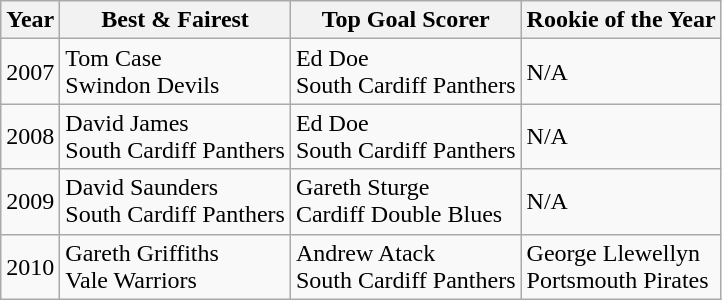<table class="wikitable">
<tr>
<th>Year</th>
<th>Best & Fairest</th>
<th>Top Goal Scorer</th>
<th>Rookie of the Year</th>
</tr>
<tr>
<td>2007</td>
<td>Tom Case<br>Swindon Devils</td>
<td>Ed Doe<br>South Cardiff Panthers</td>
<td>N/A</td>
</tr>
<tr>
<td>2008</td>
<td>David James<br>South Cardiff Panthers</td>
<td>Ed Doe<br>South Cardiff Panthers</td>
<td>N/A</td>
</tr>
<tr>
<td>2009</td>
<td>David Saunders<br>South Cardiff Panthers</td>
<td>Gareth Sturge<br>Cardiff Double Blues</td>
<td>N/A</td>
</tr>
<tr>
<td>2010</td>
<td>Gareth Griffiths<br>Vale Warriors</td>
<td>Andrew Atack<br>South Cardiff Panthers</td>
<td>George Llewellyn<br>Portsmouth Pirates</td>
</tr>
</table>
